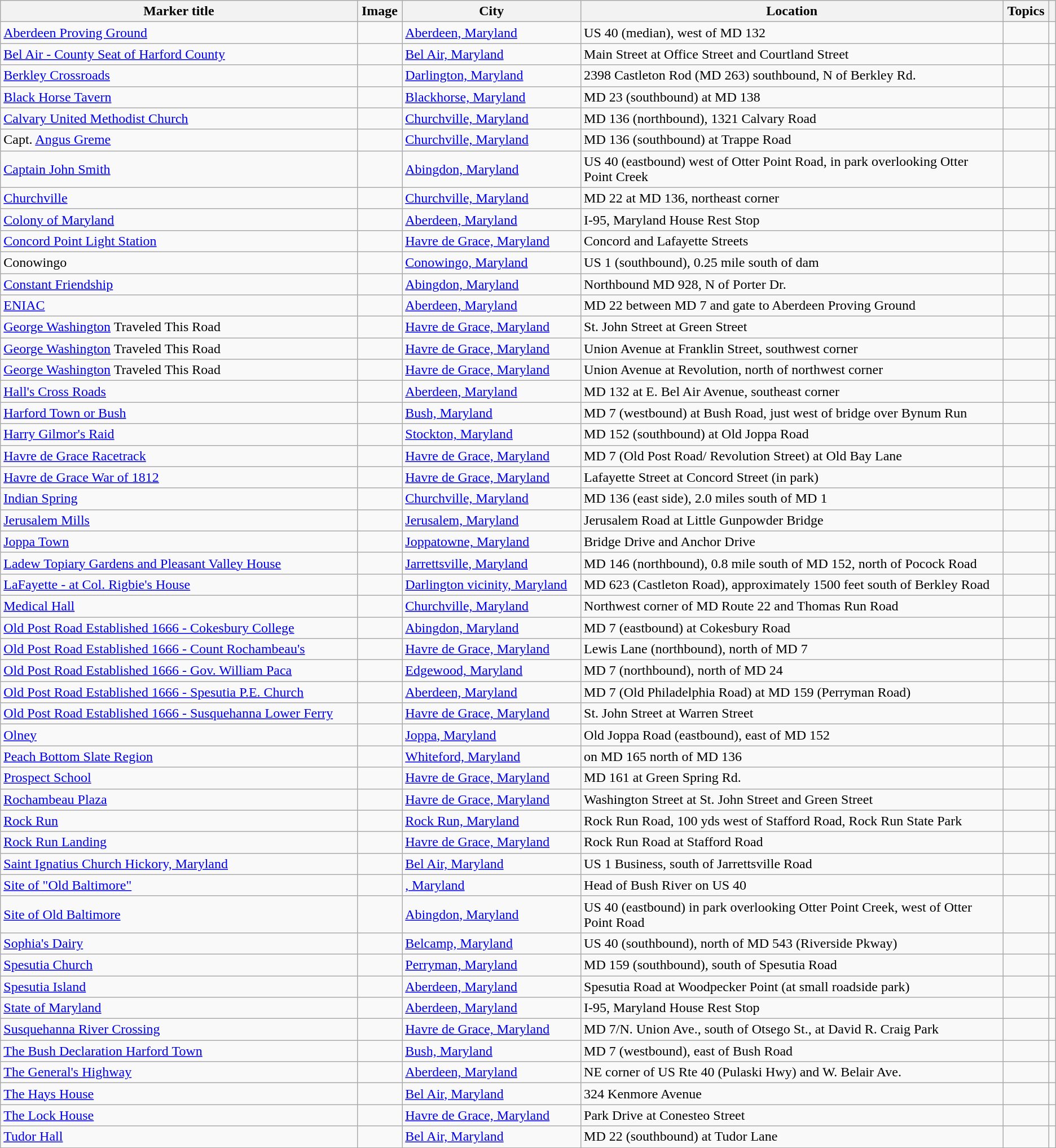<table class="wikitable sortable">
<tr>
<th><strong>Marker title</strong></th>
<th class="unsortable"><strong>Image</strong></th>
<th><strong>City</strong></th>
<th style="width:40%"><strong>Location</strong></th>
<th><strong>Topics</strong></th>
<th class="unsortable"></th>
</tr>
<tr>
<td><a href='#'>Aberdeen Proving Ground</a></td>
<td></td>
<td><a href='#'>Aberdeen, Maryland</a></td>
<td>US 40 (median), west of MD 132<br><small></small></td>
<td></td>
<td></td>
</tr>
<tr>
<td><a href='#'>Bel Air - County Seat of Harford County</a></td>
<td></td>
<td><a href='#'>Bel Air, Maryland</a></td>
<td>Main Street at Office Street and Courtland Street<br><small></small></td>
<td></td>
<td></td>
</tr>
<tr>
<td><a href='#'>Berkley Crossroads</a></td>
<td></td>
<td><a href='#'>Darlington, Maryland</a></td>
<td>2398 Castleton Rod (MD 263) southbound, N of Berkley Rd.<br><small></small></td>
<td></td>
<td></td>
</tr>
<tr>
<td><a href='#'>Black Horse Tavern</a></td>
<td></td>
<td><a href='#'>Blackhorse, Maryland</a></td>
<td>MD 23 (southbound) at MD 138<br><small></small></td>
<td></td>
<td></td>
</tr>
<tr>
<td><a href='#'>Calvary United Methodist Church</a></td>
<td></td>
<td><a href='#'>Churchville, Maryland</a></td>
<td>MD 136 (northbound), 1321 Calvary Road<br><small></small></td>
<td></td>
<td></td>
</tr>
<tr>
<td>Capt. <a href='#'>Angus Greme</a></td>
<td></td>
<td><a href='#'>Churchville, Maryland</a></td>
<td>MD 136 (southbound) at Trappe Road<br><small></small></td>
<td></td>
<td></td>
</tr>
<tr>
<td><a href='#'>Captain John Smith</a></td>
<td></td>
<td><a href='#'>Abingdon, Maryland</a></td>
<td>US 40 (eastbound)  west of Otter Point Road, in park overlooking Otter Point Creek<br><small></small></td>
<td></td>
<td></td>
</tr>
<tr>
<td><a href='#'>Churchville</a></td>
<td></td>
<td><a href='#'>Churchville, Maryland</a></td>
<td>MD 22 at MD 136, northeast corner<br><small></small></td>
<td></td>
<td></td>
</tr>
<tr>
<td><a href='#'>Colony of Maryland</a></td>
<td></td>
<td><a href='#'>Aberdeen, Maryland</a></td>
<td>I-95, Maryland House Rest Stop<br><small></small></td>
<td></td>
<td></td>
</tr>
<tr>
<td><a href='#'>Concord Point Light Station</a></td>
<td></td>
<td><a href='#'>Havre de Grace, Maryland</a></td>
<td>Concord and Lafayette Streets<br><small></small></td>
<td></td>
<td></td>
</tr>
<tr>
<td>Conowingo</td>
<td></td>
<td><a href='#'>Conowingo, Maryland</a></td>
<td>US 1 (southbound), 0.25 mile south of dam<br><small></small></td>
<td></td>
<td></td>
</tr>
<tr>
<td><a href='#'>Constant Friendship</a></td>
<td></td>
<td><a href='#'>Abingdon, Maryland</a></td>
<td>Northbound MD 928, N of Porter Dr.<br><small></small></td>
<td></td>
<td></td>
</tr>
<tr>
<td><a href='#'>ENIAC</a></td>
<td></td>
<td><a href='#'>Aberdeen, Maryland</a></td>
<td>MD 22 between MD 7 and gate to Aberdeen Proving Ground<br><small></small></td>
<td></td>
<td></td>
</tr>
<tr>
<td><a href='#'>George Washington</a> Traveled This Road</td>
<td></td>
<td><a href='#'>Havre de Grace, Maryland</a></td>
<td>St. John Street at Green Street<br><small></small></td>
<td></td>
<td></td>
</tr>
<tr>
<td><a href='#'>George Washington</a> Traveled This Road</td>
<td></td>
<td><a href='#'>Havre de Grace, Maryland</a></td>
<td>Union Avenue at Franklin Street, southwest corner<br><small></small></td>
<td></td>
<td></td>
</tr>
<tr>
<td><a href='#'>George Washington</a> Traveled This Road</td>
<td></td>
<td><a href='#'>Havre de Grace, Maryland</a></td>
<td>Union Avenue at Revolution, north of northwest corner<br><small></small></td>
<td></td>
<td></td>
</tr>
<tr>
<td><a href='#'>Hall's Cross Roads</a></td>
<td></td>
<td><a href='#'>Aberdeen, Maryland</a></td>
<td>MD 132 at E. Bel Air Avenue, southeast corner<br><small></small></td>
<td></td>
<td></td>
</tr>
<tr>
<td><a href='#'>Harford Town or Bush</a></td>
<td></td>
<td><a href='#'>Bush, Maryland</a></td>
<td>MD 7 (westbound) at Bush Road, just west of bridge over Bynum Run<br><small></small></td>
<td></td>
<td></td>
</tr>
<tr>
<td><a href='#'>Harry Gilmor's Raid</a></td>
<td></td>
<td><a href='#'>Stockton, Maryland</a></td>
<td>MD 152 (southbound) at Old Joppa Road<br><small></small></td>
<td></td>
<td></td>
</tr>
<tr>
<td><a href='#'>Havre de Grace Racetrack</a></td>
<td></td>
<td><a href='#'>Havre de Grace, Maryland</a></td>
<td>MD 7 (Old Post Road/ Revolution Street) at Old Bay Lane<br><small></small></td>
<td></td>
<td></td>
</tr>
<tr>
<td><a href='#'>Havre de Grace War of 1812</a></td>
<td></td>
<td><a href='#'>Havre de Grace, Maryland</a></td>
<td>Lafayette Street at Concord Street (in park)<br><small></small></td>
<td></td>
<td></td>
</tr>
<tr>
<td><a href='#'>Indian Spring</a></td>
<td></td>
<td><a href='#'>Churchville, Maryland</a></td>
<td>MD 136 (east side), 2.0 miles south of MD 1<br><small></small></td>
<td></td>
<td></td>
</tr>
<tr>
<td><a href='#'>Jerusalem Mills</a></td>
<td></td>
<td><a href='#'>Jerusalem, Maryland</a></td>
<td>Jerusalem Road at Little Gunpowder Bridge<br><small></small></td>
<td></td>
<td></td>
</tr>
<tr>
<td><a href='#'>Joppa Town</a></td>
<td></td>
<td><a href='#'>Joppatowne, Maryland</a></td>
<td>Bridge Drive and Anchor Drive<br><small></small></td>
<td></td>
<td></td>
</tr>
<tr>
<td><a href='#'>Ladew Topiary Gardens and Pleasant Valley House</a></td>
<td></td>
<td><a href='#'>Jarrettsville, Maryland</a></td>
<td>MD 146 (northbound), 0.8 mile south of MD 152, north of Pocock Road<br><small></small></td>
<td></td>
<td></td>
</tr>
<tr>
<td><a href='#'>LaFayette - at Col. Rigbie's House</a></td>
<td></td>
<td><a href='#'>Darlington vicinity, Maryland</a></td>
<td>MD 623 (Castleton Road), approximately 1500 feet south of Berkley Road<br><small></small></td>
<td></td>
<td></td>
</tr>
<tr>
<td><a href='#'>Medical Hall</a></td>
<td></td>
<td><a href='#'>Churchville, Maryland</a></td>
<td>Northwest corner of MD Route 22 and Thomas Run Road<br><small></small></td>
<td></td>
<td></td>
</tr>
<tr>
<td><a href='#'>Old Post Road Established 1666 - Cokesbury College</a></td>
<td></td>
<td><a href='#'>Abingdon, Maryland</a></td>
<td>MD 7 (eastbound) at Cokesbury Road<br><small></small></td>
<td></td>
<td></td>
</tr>
<tr>
<td><a href='#'>Old Post Road Established 1666 - Count Rochambeau's</a></td>
<td></td>
<td><a href='#'>Havre de Grace, Maryland</a></td>
<td>Lewis Lane (northbound), north of MD 7<br><small></small></td>
<td></td>
<td></td>
</tr>
<tr>
<td><a href='#'>Old Post Road Established 1666 - Gov. William Paca</a></td>
<td></td>
<td><a href='#'>Edgewood, Maryland</a></td>
<td>MD 7 (northbound), north of MD 24<br><small></small></td>
<td></td>
<td></td>
</tr>
<tr>
<td><a href='#'>Old Post Road Established 1666 - Spesutia P.E. Church</a></td>
<td></td>
<td><a href='#'>Aberdeen, Maryland</a></td>
<td>MD 7 (Old Philadelphia Road) at MD 159 (Perryman Road)<br><small></small></td>
<td></td>
<td></td>
</tr>
<tr>
<td><a href='#'>Old Post Road Established 1666 - Susquehanna Lower Ferry</a></td>
<td></td>
<td><a href='#'>Havre de Grace, Maryland</a></td>
<td>St. John Street at Warren Street<br><small></small></td>
<td></td>
<td></td>
</tr>
<tr>
<td><a href='#'>Olney</a></td>
<td></td>
<td><a href='#'>Joppa, Maryland</a></td>
<td>Old Joppa Road (eastbound), east of MD 152<br><small></small></td>
<td></td>
<td></td>
</tr>
<tr>
<td><a href='#'>Peach Bottom Slate Region</a></td>
<td></td>
<td><a href='#'>Whiteford, Maryland</a></td>
<td>on MD 165 north of MD 136<br><small></small></td>
<td></td>
<td></td>
</tr>
<tr>
<td><a href='#'>Prospect School</a></td>
<td></td>
<td><a href='#'>Havre de Grace, Maryland</a></td>
<td>MD 161 at Green Spring Rd.<br><small></small></td>
<td></td>
<td></td>
</tr>
<tr>
<td><a href='#'>Rochambeau Plaza</a></td>
<td></td>
<td><a href='#'>Havre de Grace, Maryland</a></td>
<td>Washington Street at St. John Street and Green Street<br><small></small></td>
<td></td>
<td></td>
</tr>
<tr>
<td><a href='#'>Rock Run</a></td>
<td></td>
<td><a href='#'>Rock Run, Maryland</a></td>
<td>Rock Run Road, 100 yds west of Stafford Road, Rock Run State Park<br><small></small></td>
<td></td>
<td></td>
</tr>
<tr>
<td><a href='#'>Rock Run Landing</a></td>
<td></td>
<td><a href='#'>Havre de Grace, Maryland</a></td>
<td>Rock Run Road at Stafford Road<br><small></small></td>
<td></td>
<td></td>
</tr>
<tr>
<td><a href='#'>Saint Ignatius Church Hickory, Maryland</a></td>
<td></td>
<td><a href='#'>Bel Air, Maryland</a></td>
<td>US 1 Business, south of Jarrettsville Road<br><small></small></td>
<td></td>
<td></td>
</tr>
<tr>
<td><a href='#'>Site of "Old Baltimore"</a></td>
<td></td>
<td><a href='#'>, Maryland</a></td>
<td>Head of Bush River on US 40<br><small></small></td>
<td></td>
<td></td>
</tr>
<tr>
<td><a href='#'>Site of Old Baltimore</a></td>
<td></td>
<td><a href='#'>Abingdon, Maryland</a></td>
<td>US 40 (eastbound) in park overlooking Otter Point Creek, west of Otter Point Road<br><small></small></td>
<td></td>
<td></td>
</tr>
<tr>
<td><a href='#'>Sophia's Dairy</a></td>
<td></td>
<td><a href='#'>Belcamp, Maryland</a></td>
<td>US 40 (southbound), north of MD 543 (Riverside Pkway)<br><small></small></td>
<td></td>
<td></td>
</tr>
<tr>
<td><a href='#'>Spesutia Church</a></td>
<td></td>
<td><a href='#'>Perryman, Maryland</a></td>
<td>MD 159 (southbound), south of Spesutia Road<br><small></small></td>
<td></td>
<td></td>
</tr>
<tr>
<td><a href='#'>Spesutia Island</a></td>
<td></td>
<td><a href='#'>Aberdeen, Maryland</a></td>
<td>Spesutia Road at Woodpecker Point (at small roadside park)<br><small></small></td>
<td></td>
<td></td>
</tr>
<tr>
<td><a href='#'>State of Maryland</a></td>
<td></td>
<td><a href='#'>Aberdeen, Maryland</a></td>
<td>I-95, Maryland House Rest Stop<br><small></small></td>
<td></td>
<td></td>
</tr>
<tr>
<td><a href='#'>Susquehanna River Crossing</a></td>
<td></td>
<td><a href='#'>Havre de Grace, Maryland</a></td>
<td>MD 7/N. Union Ave., south of Otsego St., at David R. Craig Park<br><small></small></td>
<td></td>
<td></td>
</tr>
<tr>
<td><a href='#'>The Bush Declaration Harford Town</a></td>
<td></td>
<td><a href='#'>Bush, Maryland</a></td>
<td>MD 7 (westbound), east of Bush Road<br><small></small></td>
<td></td>
<td></td>
</tr>
<tr>
<td><a href='#'>The General's Highway</a></td>
<td></td>
<td><a href='#'>Aberdeen, Maryland</a></td>
<td>NE corner of US Rte 40 (Pulaski Hwy) and W. Belair Ave.<br><small></small></td>
<td></td>
<td></td>
</tr>
<tr>
<td><a href='#'>The Hays House</a></td>
<td></td>
<td><a href='#'>Bel Air, Maryland</a></td>
<td>324 Kenmore Avenue<br><small></small></td>
<td></td>
<td></td>
</tr>
<tr>
<td><a href='#'>The Lock House</a></td>
<td></td>
<td><a href='#'>Havre de Grace, Maryland</a></td>
<td>Park Drive at Conesteo Street<br><small></small></td>
<td></td>
<td></td>
</tr>
<tr>
<td><a href='#'>Tudor Hall</a></td>
<td></td>
<td><a href='#'>Bel Air, Maryland</a></td>
<td>MD 22 (southbound) at Tudor Lane<br><small></small></td>
<td></td>
<td></td>
</tr>
<tr>
</tr>
</table>
